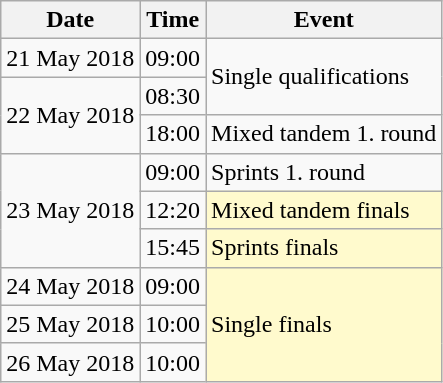<table class="wikitable">
<tr>
<th>Date</th>
<th>Time</th>
<th>Event</th>
</tr>
<tr>
<td>21 May 2018</td>
<td>09:00</td>
<td rowspan=2>Single qualifications</td>
</tr>
<tr>
<td rowspan=2>22 May 2018</td>
<td>08:30</td>
</tr>
<tr>
<td>18:00</td>
<td>Mixed tandem 1. round</td>
</tr>
<tr>
<td rowspan=3>23 May 2018</td>
<td>09:00</td>
<td>Sprints 1. round</td>
</tr>
<tr>
<td>12:20</td>
<td style="background:lemonchiffon">Mixed tandem finals</td>
</tr>
<tr>
<td>15:45</td>
<td style="background:lemonchiffon">Sprints finals</td>
</tr>
<tr>
<td>24 May 2018</td>
<td>09:00</td>
<td rowspan=3 style="background:lemonchiffon">Single finals</td>
</tr>
<tr>
<td>25 May 2018</td>
<td>10:00</td>
</tr>
<tr>
<td>26 May 2018</td>
<td>10:00</td>
</tr>
</table>
